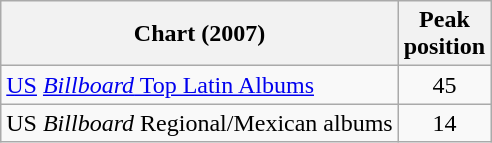<table class="wikitable">
<tr>
<th align="left">Chart (2007)</th>
<th align="left">Peak<br>position</th>
</tr>
<tr>
<td align="left"><a href='#'>US</a> <a href='#'><em>Billboard</em> Top Latin Albums</a></td>
<td align="center">45</td>
</tr>
<tr>
<td align="left">US <em>Billboard</em> Regional/Mexican albums</td>
<td align="center">14</td>
</tr>
</table>
